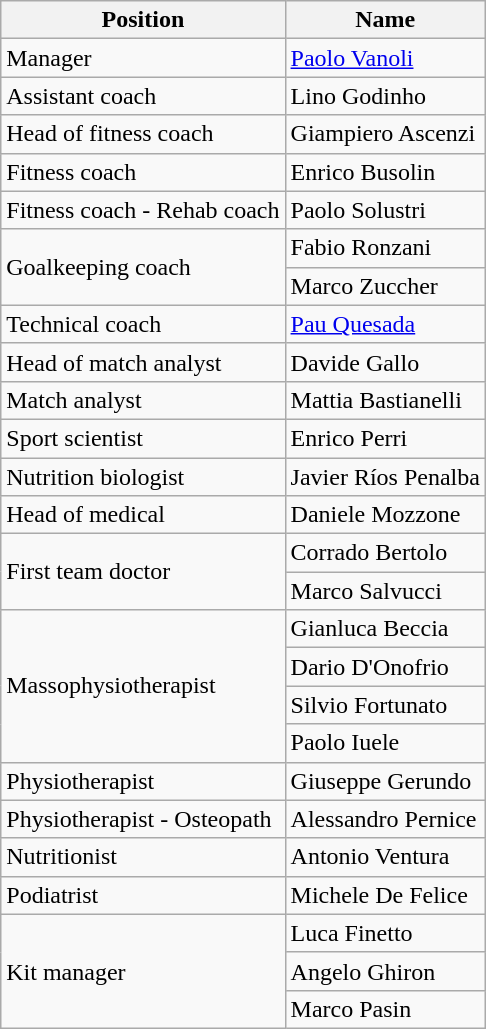<table class="wikitable">
<tr>
<th>Position</th>
<th>Name</th>
</tr>
<tr>
<td>Manager</td>
<td> <a href='#'>Paolo Vanoli</a></td>
</tr>
<tr>
<td>Assistant coach</td>
<td> Lino Godinho</td>
</tr>
<tr>
<td>Head of fitness coach</td>
<td> Giampiero Ascenzi</td>
</tr>
<tr>
<td>Fitness coach</td>
<td> Enrico Busolin</td>
</tr>
<tr>
<td>Fitness coach - Rehab coach</td>
<td> Paolo Solustri</td>
</tr>
<tr>
<td rowspan="2">Goalkeeping coach</td>
<td> Fabio Ronzani</td>
</tr>
<tr>
<td> Marco Zuccher</td>
</tr>
<tr>
<td>Technical coach</td>
<td> <a href='#'>Pau Quesada</a></td>
</tr>
<tr>
<td>Head of match analyst</td>
<td> Davide Gallo</td>
</tr>
<tr>
<td>Match analyst</td>
<td> Mattia Bastianelli</td>
</tr>
<tr>
<td>Sport scientist</td>
<td> Enrico Perri</td>
</tr>
<tr>
<td>Nutrition biologist</td>
<td> Javier Ríos Penalba</td>
</tr>
<tr>
<td>Head of medical</td>
<td> Daniele Mozzone</td>
</tr>
<tr>
<td rowspan="2">First team doctor</td>
<td> Corrado Bertolo</td>
</tr>
<tr>
<td> Marco Salvucci</td>
</tr>
<tr>
<td rowspan="4">Massophysiotherapist</td>
<td> Gianluca Beccia</td>
</tr>
<tr>
<td> Dario D'Onofrio</td>
</tr>
<tr>
<td> Silvio Fortunato</td>
</tr>
<tr>
<td> Paolo Iuele</td>
</tr>
<tr>
<td>Physiotherapist</td>
<td> Giuseppe Gerundo</td>
</tr>
<tr>
<td>Physiotherapist - Osteopath</td>
<td> Alessandro Pernice</td>
</tr>
<tr>
<td>Nutritionist</td>
<td> Antonio Ventura</td>
</tr>
<tr>
<td>Podiatrist</td>
<td> Michele De Felice</td>
</tr>
<tr>
<td rowspan="3">Kit manager</td>
<td> Luca Finetto</td>
</tr>
<tr>
<td> Angelo Ghiron</td>
</tr>
<tr>
<td> Marco Pasin</td>
</tr>
</table>
